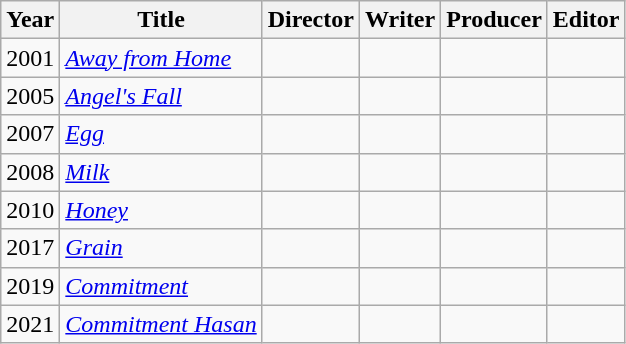<table class=wikitable>
<tr>
<th>Year</th>
<th>Title</th>
<th>Director</th>
<th>Writer</th>
<th>Producer</th>
<th>Editor</th>
</tr>
<tr>
<td>2001</td>
<td><em><a href='#'>Away from Home</a></em></td>
<td></td>
<td></td>
<td></td>
<td></td>
</tr>
<tr>
<td>2005</td>
<td><em><a href='#'>Angel's Fall</a></em></td>
<td></td>
<td></td>
<td></td>
<td></td>
</tr>
<tr>
<td>2007</td>
<td><em><a href='#'>Egg</a></em></td>
<td></td>
<td></td>
<td></td>
<td></td>
</tr>
<tr>
<td>2008</td>
<td><em><a href='#'>Milk</a></em></td>
<td></td>
<td></td>
<td></td>
<td></td>
</tr>
<tr>
<td>2010</td>
<td><em><a href='#'>Honey</a></em></td>
<td></td>
<td></td>
<td></td>
<td></td>
</tr>
<tr>
<td>2017</td>
<td><em><a href='#'>Grain</a></em></td>
<td></td>
<td></td>
<td></td>
<td></td>
</tr>
<tr>
<td>2019</td>
<td><em><a href='#'>Commitment</a></em></td>
<td></td>
<td></td>
<td></td>
<td></td>
</tr>
<tr>
<td>2021</td>
<td><em><a href='#'>Commitment Hasan</a></em></td>
<td></td>
<td></td>
<td></td>
<td></td>
</tr>
</table>
